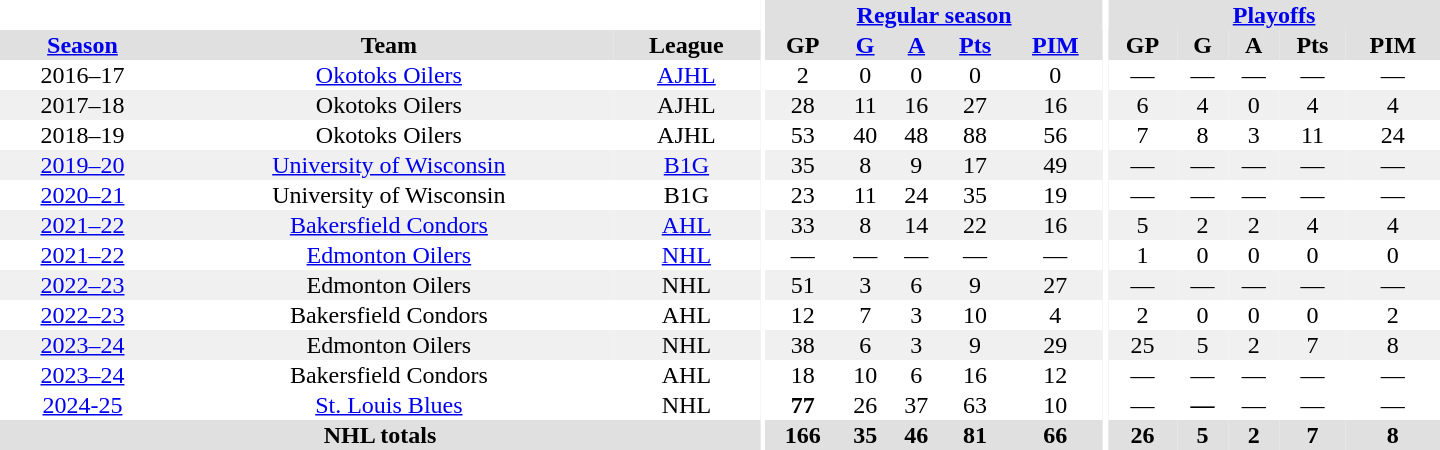<table border="0" cellpadding="1" cellspacing="0" style="text-align:center; width:60em">
<tr bgcolor="#e0e0e0">
<th colspan="3" bgcolor="#ffffff"></th>
<th rowspan="100" bgcolor="#ffffff"></th>
<th colspan="5"><a href='#'>Regular season</a></th>
<th rowspan="100" bgcolor="#ffffff"></th>
<th colspan="5"><a href='#'>Playoffs</a></th>
</tr>
<tr bgcolor="#e0e0e0">
<th><a href='#'>Season</a></th>
<th>Team</th>
<th>League</th>
<th>GP</th>
<th><a href='#'>G</a></th>
<th><a href='#'>A</a></th>
<th><a href='#'>Pts</a></th>
<th><a href='#'>PIM</a></th>
<th>GP</th>
<th>G</th>
<th>A</th>
<th>Pts</th>
<th>PIM</th>
</tr>
<tr>
<td>2016–17</td>
<td><a href='#'>Okotoks Oilers</a></td>
<td><a href='#'>AJHL</a></td>
<td>2</td>
<td>0</td>
<td>0</td>
<td>0</td>
<td>0</td>
<td>—</td>
<td>—</td>
<td>—</td>
<td>—</td>
<td>—</td>
</tr>
<tr bgcolor="#f0f0f0">
<td>2017–18</td>
<td>Okotoks Oilers</td>
<td>AJHL</td>
<td>28</td>
<td>11</td>
<td>16</td>
<td>27</td>
<td>16</td>
<td>6</td>
<td>4</td>
<td>0</td>
<td>4</td>
<td>4</td>
</tr>
<tr>
<td>2018–19</td>
<td>Okotoks Oilers</td>
<td>AJHL</td>
<td>53</td>
<td>40</td>
<td>48</td>
<td>88</td>
<td>56</td>
<td>7</td>
<td>8</td>
<td>3</td>
<td>11</td>
<td>24</td>
</tr>
<tr bgcolor="#f0f0f0">
<td><a href='#'>2019–20</a></td>
<td><a href='#'>University of Wisconsin</a></td>
<td><a href='#'>B1G</a></td>
<td>35</td>
<td>8</td>
<td>9</td>
<td>17</td>
<td>49</td>
<td>—</td>
<td>—</td>
<td>—</td>
<td>—</td>
<td>—</td>
</tr>
<tr>
<td><a href='#'>2020–21</a></td>
<td>University of Wisconsin</td>
<td>B1G</td>
<td>23</td>
<td>11</td>
<td>24</td>
<td>35</td>
<td>19</td>
<td>—</td>
<td>—</td>
<td>—</td>
<td>—</td>
<td>—</td>
</tr>
<tr bgcolor="#f0f0f0">
<td><a href='#'>2021–22</a></td>
<td><a href='#'>Bakersfield Condors</a></td>
<td><a href='#'>AHL</a></td>
<td>33</td>
<td>8</td>
<td>14</td>
<td>22</td>
<td>16</td>
<td>5</td>
<td>2</td>
<td>2</td>
<td>4</td>
<td>4</td>
</tr>
<tr>
<td><a href='#'>2021–22</a></td>
<td><a href='#'>Edmonton Oilers</a></td>
<td><a href='#'>NHL</a></td>
<td>—</td>
<td>—</td>
<td>—</td>
<td>—</td>
<td>—</td>
<td>1</td>
<td>0</td>
<td>0</td>
<td>0</td>
<td>0</td>
</tr>
<tr bgcolor="#f0f0f0">
<td><a href='#'>2022–23</a></td>
<td>Edmonton Oilers</td>
<td>NHL</td>
<td>51</td>
<td>3</td>
<td>6</td>
<td>9</td>
<td>27</td>
<td>—</td>
<td>—</td>
<td>—</td>
<td>—</td>
<td>—</td>
</tr>
<tr>
<td><a href='#'>2022–23</a></td>
<td>Bakersfield Condors</td>
<td>AHL</td>
<td>12</td>
<td>7</td>
<td>3</td>
<td>10</td>
<td>4</td>
<td>2</td>
<td>0</td>
<td>0</td>
<td>0</td>
<td>2</td>
</tr>
<tr bgcolor="#f0f0f0">
<td><a href='#'>2023–24</a></td>
<td>Edmonton Oilers</td>
<td>NHL</td>
<td>38</td>
<td>6</td>
<td>3</td>
<td>9</td>
<td>29</td>
<td>25</td>
<td>5</td>
<td>2</td>
<td>7</td>
<td>8</td>
</tr>
<tr>
<td><a href='#'>2023–24</a></td>
<td>Bakersfield Condors</td>
<td>AHL</td>
<td>18</td>
<td>10</td>
<td>6</td>
<td>16</td>
<td>12</td>
<td>—</td>
<td>—</td>
<td>—</td>
<td>—</td>
<td>—</td>
</tr>
<tr>
<td><a href='#'>2024-25</a></td>
<td><a href='#'>St. Louis Blues</a></td>
<td>NHL</td>
<th>77</th>
<td>26</td>
<td>37</td>
<td>63</td>
<td>10</td>
<td>—</td>
<th>—</th>
<td>—</td>
<td>—</td>
<td>—</td>
</tr>
<tr bgcolor="#e0e0e0">
<th colspan="3">NHL totals</th>
<th>166</th>
<th>35</th>
<th>46</th>
<th>81</th>
<th>66</th>
<th>26</th>
<th>5</th>
<th>2</th>
<th>7</th>
<th>8</th>
</tr>
</table>
